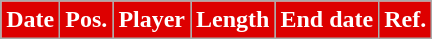<table class="wikitable plainrowheaders sortable">
<tr>
<th style="background:#DD0000;color:#fff;">Date</th>
<th style="background:#DD0000;color:#fff;">Pos.</th>
<th style="background:#DD0000;color:#fff;">Player</th>
<th style="background:#DD0000;color:#fff;">Length</th>
<th style="background:#DD0000;color:#fff;">End date</th>
<th style="background:#DD0000;color:#fff;">Ref.</th>
</tr>
</table>
